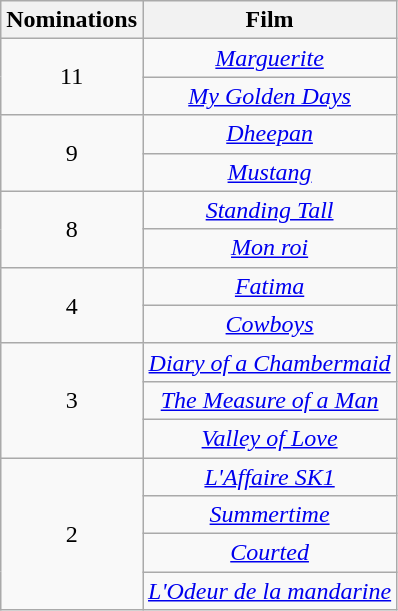<table class="wikitable" style="text-align: center">
<tr>
<th scope="col" width="55">Nominations</th>
<th scope="col" align="center">Film</th>
</tr>
<tr>
<td rowspan=2 style="text-align:center">11</td>
<td><em><a href='#'>Marguerite</a></em></td>
</tr>
<tr>
<td><em><a href='#'>My Golden Days</a></em></td>
</tr>
<tr>
<td rowspan=2 style="text-align:center">9</td>
<td><em><a href='#'>Dheepan</a></em></td>
</tr>
<tr>
<td><em><a href='#'>Mustang</a></em></td>
</tr>
<tr>
<td rowspan=2 style="text-align:center">8</td>
<td><em><a href='#'>Standing Tall</a></em></td>
</tr>
<tr>
<td><em><a href='#'>Mon roi</a></em></td>
</tr>
<tr>
<td rowspan=2 style="text-align:center">4</td>
<td><em><a href='#'>Fatima</a></em></td>
</tr>
<tr>
<td><em><a href='#'>Cowboys</a></em></td>
</tr>
<tr>
<td rowspan=3 style="text-align:center">3</td>
<td><em><a href='#'>Diary of a Chambermaid</a></em></td>
</tr>
<tr>
<td><em><a href='#'>The Measure of a Man</a></em></td>
</tr>
<tr>
<td><em><a href='#'>Valley of Love</a></em></td>
</tr>
<tr>
<td rowspan=4 style="text-align:center">2</td>
<td><em><a href='#'>L'Affaire SK1</a></em></td>
</tr>
<tr>
<td><em><a href='#'>Summertime</a></em></td>
</tr>
<tr>
<td><em><a href='#'>Courted</a></em></td>
</tr>
<tr>
<td><em><a href='#'>L'Odeur de la mandarine</a></em></td>
</tr>
</table>
